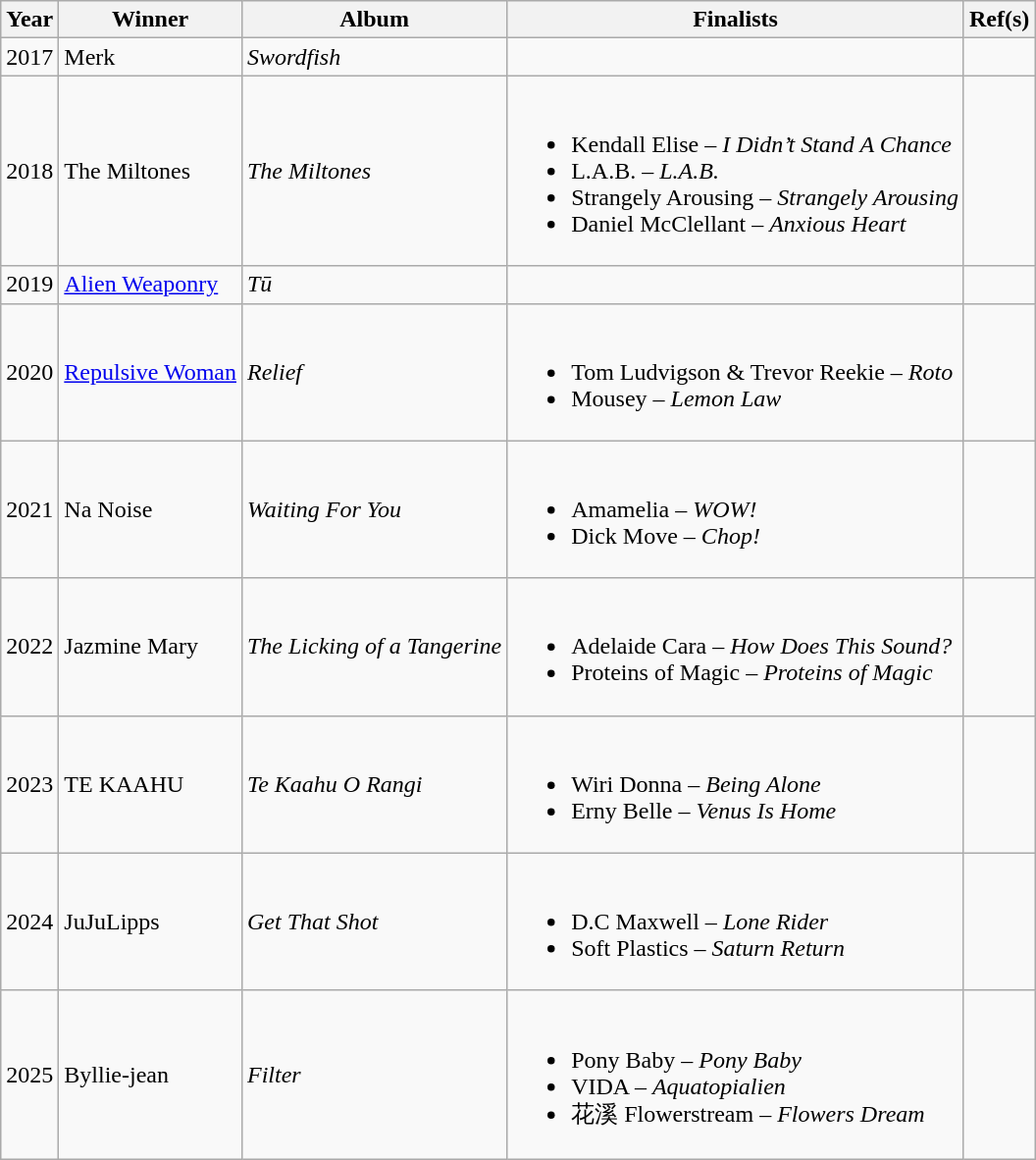<table class="wikitable">
<tr>
<th>Year</th>
<th>Winner</th>
<th>Album</th>
<th>Finalists</th>
<th class="unsortable">Ref(s)</th>
</tr>
<tr>
<td align="center">2017</td>
<td>Merk</td>
<td><em>Swordfish</em></td>
<td></td>
<td align="center"></td>
</tr>
<tr>
<td align="center">2018</td>
<td>The Miltones</td>
<td><em>The Miltones</em></td>
<td><br><ul><li>Kendall Elise – <em>I Didn’t Stand A Chance</em></li><li>L.A.B. – <em>L.A.B.</em></li><li>Strangely Arousing – <em>Strangely Arousing</em></li><li>Daniel McClellant – <em>Anxious Heart</em></li></ul></td>
<td align="center"></td>
</tr>
<tr>
<td align="center">2019</td>
<td><a href='#'>Alien Weaponry</a></td>
<td><em>Tū</em></td>
<td></td>
<td align="center"></td>
</tr>
<tr>
<td align="center">2020</td>
<td><a href='#'>Repulsive Woman</a></td>
<td><em>Relief</em></td>
<td><br><ul><li>Tom Ludvigson & Trevor Reekie – <em>Roto</em></li><li>Mousey – <em>Lemon Law</em></li></ul></td>
<td align="center"></td>
</tr>
<tr>
<td align="center">2021</td>
<td>Na Noise</td>
<td><em>Waiting For You</em></td>
<td><br><ul><li>Amamelia – <em>WOW!</em></li><li>Dick Move – <em>Chop!</em></li></ul></td>
<td align="center"></td>
</tr>
<tr>
<td align="center">2022</td>
<td>Jazmine Mary</td>
<td><em>The Licking of a Tangerine</em></td>
<td><br><ul><li>Adelaide Cara – <em>How Does This Sound?</em></li><li>Proteins of Magic – <em>Proteins of Magic</em></li></ul></td>
<td align="center"></td>
</tr>
<tr>
<td align="center">2023</td>
<td>TE KAAHU</td>
<td><em>Te Kaahu O Rangi</em></td>
<td><br><ul><li>Wiri Donna – <em>Being Alone</em></li><li>Erny Belle – <em>Venus Is Home</em></li></ul></td>
<td align="center"></td>
</tr>
<tr>
<td align="center">2024</td>
<td>JuJuLipps</td>
<td><em>Get That Shot</em></td>
<td><br><ul><li>D.C Maxwell – <em>Lone Rider</em></li><li>Soft Plastics – <em>Saturn Return</em></li></ul></td>
<td align="center"></td>
</tr>
<tr>
<td>2025</td>
<td>Byllie-jean</td>
<td><em>Filter</em></td>
<td><br><ul><li>Pony Baby – <em>Pony Baby</em></li><li>VIDA – <em>Aquatopialien</em></li><li>花溪 Flowerstream – <em>Flowers Dream</em></li></ul></td>
<td></td>
</tr>
</table>
